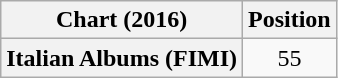<table class="wikitable sortable plainrowheaders" style="text-align:center">
<tr>
<th scope="col">Chart (2016)</th>
<th scope="col">Position</th>
</tr>
<tr>
<th scope="row">Italian Albums (FIMI)</th>
<td>55</td>
</tr>
</table>
